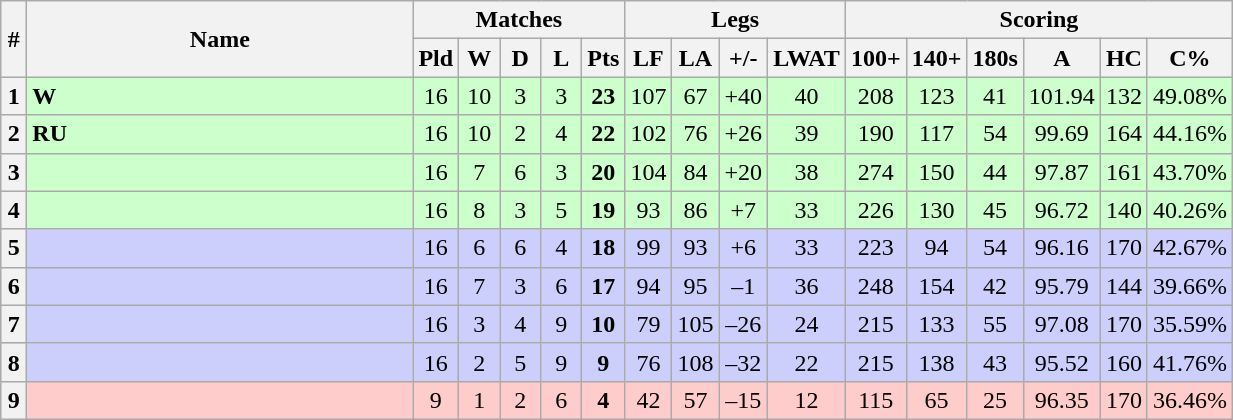<table class="wikitable sortable" style="text-align:center;">
<tr>
<th rowspan=2 style="width:10px;" abbr="Position">#</th>
<th rowspan=2 width=250>Name</th>
<th colspan=5>Matches</th>
<th colspan=4>Legs</th>
<th colspan=6>Scoring</th>
</tr>
<tr>
<th style="width:20px;" abbr="Played">Pld</th>
<th style="width:20px;" abbr="Won">W</th>
<th style="width:20px;" abbr="Drawn">D</th>
<th style="width:20px;" abbr="Lost">L</th>
<th style="width:20px;" abbr="Points">Pts</th>
<th style="width:20px;" abbr="Legs For">LF</th>
<th style="width:20px;" abbr="Legs Against">LA</th>
<th style="width:20px;" abbr="Leg Difference">+/-</th>
<th style="width:20px;" abbr="Legs Won Against Throw">LWAT</th>
<th style="width:20px;" abbr="Tons">100+</th>
<th style="width:20px;" abbr="140 Plus">140+</th>
<th style="width:20px;" abbr="Maximums">180s</th>
<th style="width:20px;" abbr="Average">A</th>
<th style="width:20px;" abbr="High Checkout">HC</th>
<th style="width:20px;" abbr="Checkout Percentage">C%</th>
</tr>
<tr style="background:#ccffcc;">
<th>1</th>
<td align=left> <strong>W</strong></td>
<td>16</td>
<td>10</td>
<td>3</td>
<td>3</td>
<td><strong>23</strong></td>
<td>107</td>
<td>67</td>
<td>+40</td>
<td>40</td>
<td>208</td>
<td>123</td>
<td>41</td>
<td>101.94</td>
<td>132</td>
<td>49.08%</td>
</tr>
<tr style="background:#ccffcc;">
<th>2</th>
<td align=left> <strong>RU</strong></td>
<td>16</td>
<td>10</td>
<td>2</td>
<td>4</td>
<td><strong>22</strong></td>
<td>102</td>
<td>76</td>
<td>+26</td>
<td>39</td>
<td>190</td>
<td>117</td>
<td>54</td>
<td>99.69</td>
<td>164</td>
<td>44.16%</td>
</tr>
<tr style="background:#ccffcc;">
<th>3</th>
<td align=left></td>
<td>16</td>
<td>7</td>
<td>6</td>
<td>3</td>
<td><strong>20</strong></td>
<td>104</td>
<td>84</td>
<td>+20</td>
<td>38</td>
<td>274</td>
<td>150</td>
<td>44</td>
<td>97.87</td>
<td>161</td>
<td>43.70%</td>
</tr>
<tr style="background:#ccffcc;">
<th>4</th>
<td align=left></td>
<td>16</td>
<td>8</td>
<td>3</td>
<td>5</td>
<td><strong>19</strong></td>
<td>93</td>
<td>86</td>
<td>+7</td>
<td>33</td>
<td>226</td>
<td>130</td>
<td>45</td>
<td>96.72</td>
<td>140</td>
<td>40.26%</td>
</tr>
<tr style="background:#cccffc;">
<th>5</th>
<td align=left></td>
<td>16</td>
<td>6</td>
<td>6</td>
<td>4</td>
<td><strong>18</strong></td>
<td>99</td>
<td>93</td>
<td>+6</td>
<td>33</td>
<td>223</td>
<td>94</td>
<td>54</td>
<td>96.16</td>
<td>170</td>
<td>42.67%</td>
</tr>
<tr style="background:#cccffc;">
<th>6</th>
<td align=left></td>
<td>16</td>
<td>7</td>
<td>3</td>
<td>6</td>
<td><strong>17</strong></td>
<td>94</td>
<td>95</td>
<td>–1</td>
<td>36</td>
<td>248</td>
<td>154</td>
<td>42</td>
<td>95.79</td>
<td>144</td>
<td>39.66%</td>
</tr>
<tr style="background:#cccffc;">
<th>7</th>
<td align=left></td>
<td>16</td>
<td>3</td>
<td>4</td>
<td>9</td>
<td><strong>10</strong></td>
<td>79</td>
<td>105</td>
<td>–26</td>
<td>24</td>
<td>215</td>
<td>133</td>
<td>55</td>
<td>97.08</td>
<td>170</td>
<td>35.59%</td>
</tr>
<tr style="background:#cccffc;">
<th>8</th>
<td align=left></td>
<td>16</td>
<td>2</td>
<td>5</td>
<td>9</td>
<td><strong>9</strong></td>
<td>76</td>
<td>108</td>
<td>–32</td>
<td>22</td>
<td>215</td>
<td>138</td>
<td>43</td>
<td>95.52</td>
<td>160</td>
<td>41.76%</td>
</tr>
<tr style="background:#fcc;">
<th>9</th>
<td align=left></td>
<td>9</td>
<td>1</td>
<td>2</td>
<td>6</td>
<td><strong>4</strong></td>
<td>42</td>
<td>57</td>
<td>–15</td>
<td>12</td>
<td>115</td>
<td>65</td>
<td>25</td>
<td>96.35</td>
<td>170</td>
<td>36.46%</td>
</tr>
</table>
